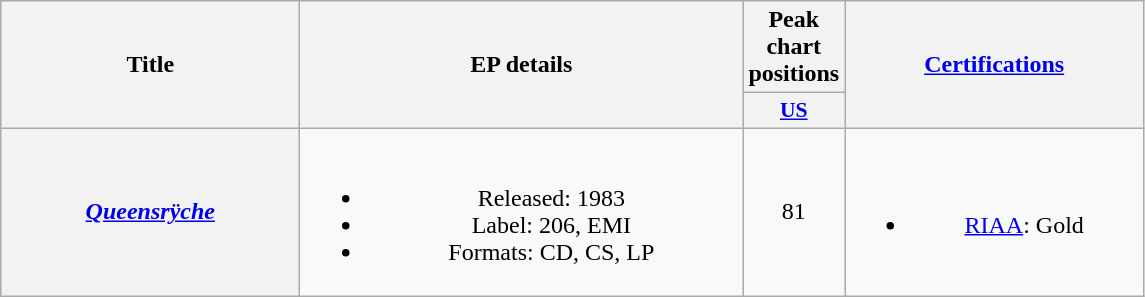<table class="wikitable plainrowheaders" style="text-align:center;">
<tr>
<th scope="col" rowspan="2" style="width:12em;">Title</th>
<th scope="col" rowspan="2" style="width:18em;">EP details</th>
<th scope="col" colspan="1">Peak chart positions</th>
<th scope="col" rowspan="2" style="width:12em;"><a href='#'>Certifications</a></th>
</tr>
<tr>
<th scope="col" style="width:3em;font-size:90%;"><a href='#'>US</a><br></th>
</tr>
<tr>
<th scope="row"><em><a href='#'>Queensrÿche</a></em></th>
<td><br><ul><li>Released: 1983</li><li>Label: 206, EMI</li><li>Formats: CD, CS, LP</li></ul></td>
<td>81</td>
<td><br><ul><li><a href='#'>RIAA</a>: Gold</li></ul></td>
</tr>
</table>
